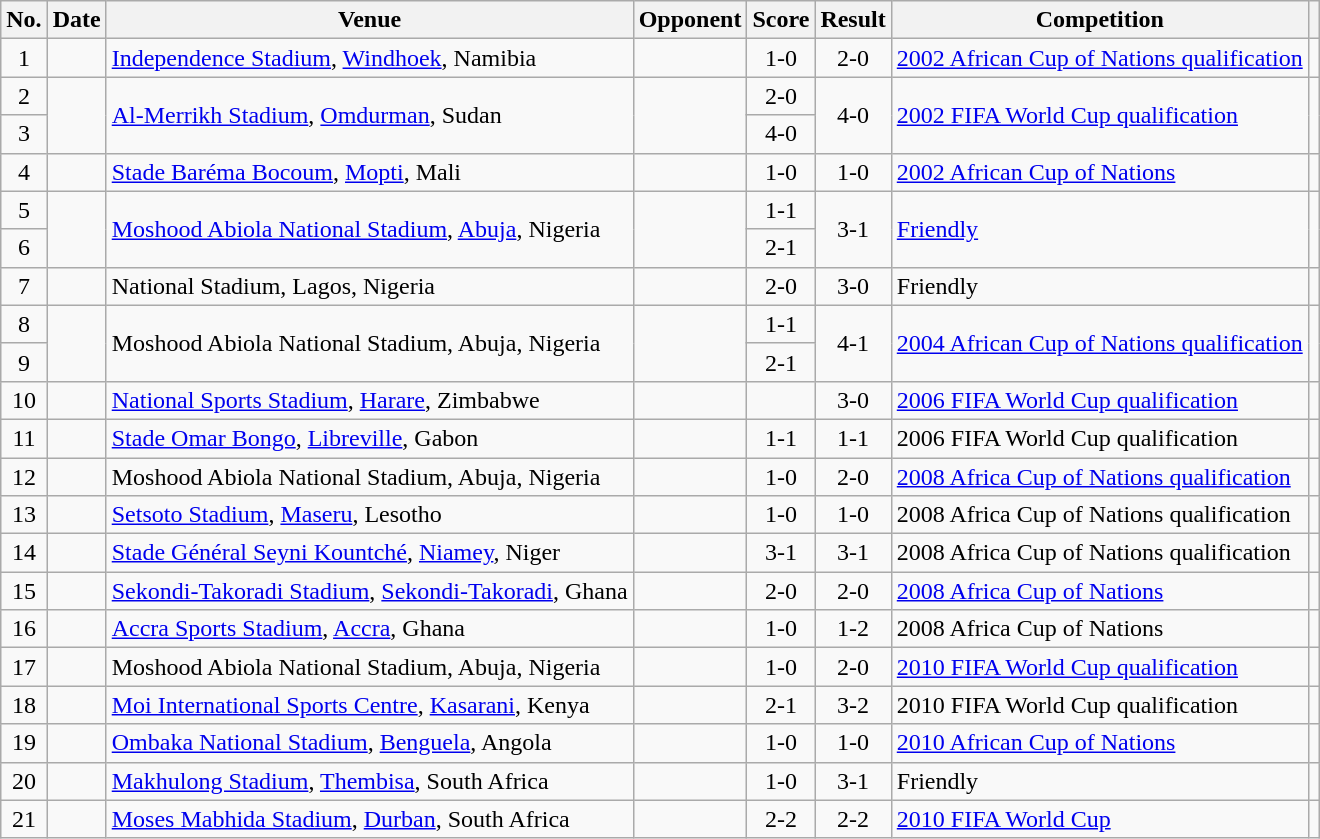<table class="wikitable sortable">
<tr>
<th scope="col">No.</th>
<th scope="col">Date</th>
<th scope="col">Venue</th>
<th scope="col">Opponent</th>
<th scope="col">Score</th>
<th scope="col">Result</th>
<th scope="col">Competition</th>
<th scope="col" class="unsortable"></th>
</tr>
<tr>
<td style="text-align:center">1</td>
<td></td>
<td><a href='#'>Independence Stadium</a>, <a href='#'>Windhoek</a>, Namibia</td>
<td></td>
<td style="text-align:center">1-0</td>
<td style="text-align:center">2-0</td>
<td><a href='#'>2002 African Cup of Nations qualification</a></td>
<td></td>
</tr>
<tr>
<td style="text-align:center">2</td>
<td rowspan="2"></td>
<td rowspan="2"><a href='#'>Al-Merrikh Stadium</a>, <a href='#'>Omdurman</a>, Sudan</td>
<td rowspan="2"></td>
<td style="text-align:center">2-0</td>
<td rowspan="2" style="text-align:center">4-0</td>
<td rowspan="2"><a href='#'>2002 FIFA World Cup qualification</a></td>
<td rowspan="2"></td>
</tr>
<tr>
<td style="text-align:center">3</td>
<td style="text-align:center">4-0</td>
</tr>
<tr>
<td style="text-align:center">4</td>
<td></td>
<td><a href='#'>Stade Baréma Bocoum</a>, <a href='#'>Mopti</a>, Mali</td>
<td></td>
<td style="text-align:center">1-0</td>
<td style="text-align:center">1-0</td>
<td><a href='#'>2002 African Cup of Nations</a></td>
<td></td>
</tr>
<tr>
<td style="text-align:center">5</td>
<td rowspan="2"></td>
<td rowspan="2"><a href='#'>Moshood Abiola National Stadium</a>, <a href='#'>Abuja</a>, Nigeria</td>
<td rowspan="2"></td>
<td style="text-align:center">1-1</td>
<td rowspan="2" style="text-align:center">3-1</td>
<td rowspan="2"><a href='#'>Friendly</a></td>
<td rowspan="2"></td>
</tr>
<tr>
<td style="text-align:center">6</td>
<td style="text-align:center">2-1</td>
</tr>
<tr>
<td style="text-align:center">7</td>
<td></td>
<td>National Stadium, Lagos, Nigeria</td>
<td></td>
<td style="text-align:center">2-0</td>
<td style="text-align:center">3-0</td>
<td>Friendly</td>
<td></td>
</tr>
<tr>
<td style="text-align:center">8</td>
<td rowspan="2"></td>
<td rowspan="2">Moshood Abiola National Stadium, Abuja, Nigeria</td>
<td rowspan="2"></td>
<td style="text-align:center">1-1</td>
<td rowspan="2" style="text-align:center">4-1</td>
<td rowspan="2"><a href='#'>2004 African Cup of Nations qualification</a></td>
<td rowspan="2"></td>
</tr>
<tr>
<td style="text-align:center">9</td>
<td style="text-align:center">2-1</td>
</tr>
<tr>
<td style="text-align:center">10</td>
<td></td>
<td><a href='#'>National Sports Stadium</a>, <a href='#'>Harare</a>, Zimbabwe</td>
<td></td>
<td style="text-align:center"></td>
<td style="text-align:center">3-0</td>
<td><a href='#'>2006 FIFA World Cup qualification</a></td>
<td></td>
</tr>
<tr>
<td style="text-align:center">11</td>
<td></td>
<td><a href='#'>Stade Omar Bongo</a>, <a href='#'>Libreville</a>, Gabon</td>
<td></td>
<td style="text-align:center">1-1</td>
<td style="text-align:center">1-1</td>
<td>2006 FIFA World Cup qualification</td>
<td></td>
</tr>
<tr>
<td style="text-align:center">12</td>
<td></td>
<td>Moshood Abiola National Stadium, Abuja, Nigeria</td>
<td></td>
<td style="text-align:center">1-0</td>
<td style="text-align:center">2-0</td>
<td><a href='#'>2008 Africa Cup of Nations qualification</a></td>
<td></td>
</tr>
<tr>
<td style="text-align:center">13</td>
<td></td>
<td><a href='#'>Setsoto Stadium</a>, <a href='#'>Maseru</a>, Lesotho</td>
<td></td>
<td style="text-align:center">1-0</td>
<td style="text-align:center">1-0</td>
<td>2008 Africa Cup of Nations qualification</td>
<td></td>
</tr>
<tr>
<td style="text-align:center">14</td>
<td></td>
<td><a href='#'>Stade Général Seyni Kountché</a>, <a href='#'>Niamey</a>, Niger</td>
<td></td>
<td style="text-align:center">3-1</td>
<td style="text-align:center">3-1</td>
<td>2008 Africa Cup of Nations qualification</td>
<td></td>
</tr>
<tr>
<td style="text-align:center">15</td>
<td></td>
<td><a href='#'>Sekondi-Takoradi Stadium</a>, <a href='#'>Sekondi-Takoradi</a>, Ghana</td>
<td></td>
<td style="text-align:center">2-0</td>
<td style="text-align:center">2-0</td>
<td><a href='#'>2008 Africa Cup of Nations</a></td>
<td></td>
</tr>
<tr>
<td style="text-align:center">16</td>
<td></td>
<td><a href='#'>Accra Sports Stadium</a>, <a href='#'>Accra</a>, Ghana</td>
<td></td>
<td style="text-align:center">1-0</td>
<td style="text-align:center">1-2</td>
<td>2008 Africa Cup of Nations</td>
<td></td>
</tr>
<tr>
<td style="text-align:center">17</td>
<td></td>
<td>Moshood Abiola National Stadium, Abuja, Nigeria</td>
<td></td>
<td style="text-align:center">1-0</td>
<td style="text-align:center">2-0</td>
<td><a href='#'>2010 FIFA World Cup qualification</a></td>
<td></td>
</tr>
<tr>
<td style="text-align:center">18</td>
<td></td>
<td><a href='#'>Moi International Sports Centre</a>, <a href='#'>Kasarani</a>, Kenya</td>
<td></td>
<td style="text-align:center">2-1</td>
<td style="text-align:center">3-2</td>
<td>2010 FIFA World Cup qualification</td>
<td></td>
</tr>
<tr>
<td style="text-align:center">19</td>
<td></td>
<td><a href='#'>Ombaka National Stadium</a>, <a href='#'>Benguela</a>, Angola</td>
<td></td>
<td style="text-align:center">1-0</td>
<td style="text-align:center">1-0</td>
<td><a href='#'>2010 African Cup of Nations</a></td>
<td></td>
</tr>
<tr>
<td style="text-align:center">20</td>
<td></td>
<td><a href='#'>Makhulong Stadium</a>, <a href='#'>Thembisa</a>, South Africa</td>
<td></td>
<td style="text-align:center">1-0</td>
<td style="text-align:center">3-1</td>
<td>Friendly</td>
<td></td>
</tr>
<tr>
<td style="text-align:center">21</td>
<td></td>
<td><a href='#'>Moses Mabhida Stadium</a>, <a href='#'>Durban</a>, South Africa</td>
<td></td>
<td style="text-align:center">2-2</td>
<td style="text-align:center">2-2</td>
<td><a href='#'>2010 FIFA World Cup</a></td>
<td></td>
</tr>
</table>
